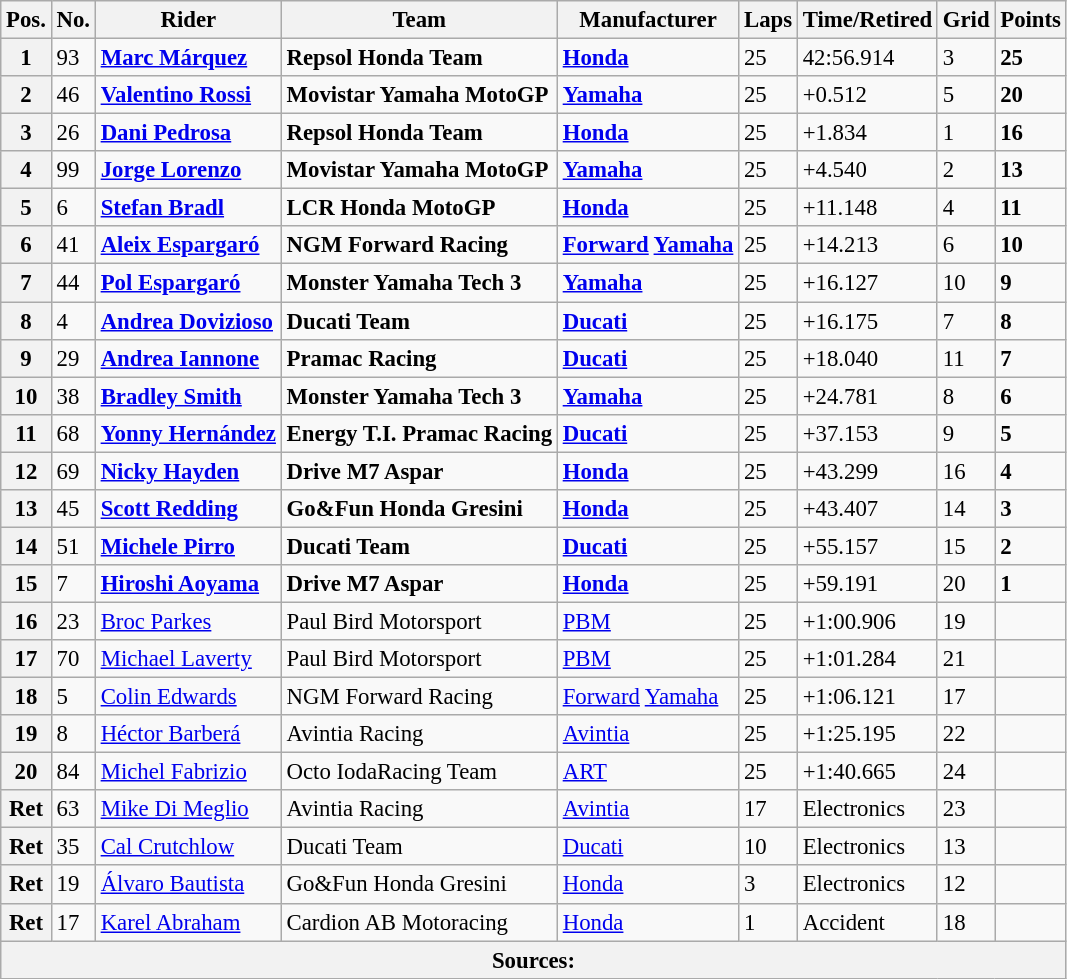<table class="wikitable" style="font-size: 95%;">
<tr>
<th>Pos.</th>
<th>No.</th>
<th>Rider</th>
<th>Team</th>
<th>Manufacturer</th>
<th>Laps</th>
<th>Time/Retired</th>
<th>Grid</th>
<th>Points</th>
</tr>
<tr>
<th>1</th>
<td>93</td>
<td> <strong><a href='#'>Marc Márquez</a></strong></td>
<td><strong>Repsol Honda Team</strong></td>
<td><strong><a href='#'>Honda</a></strong></td>
<td>25</td>
<td>42:56.914</td>
<td>3</td>
<td><strong>25</strong></td>
</tr>
<tr>
<th>2</th>
<td>46</td>
<td> <strong><a href='#'>Valentino Rossi</a></strong></td>
<td><strong>Movistar Yamaha MotoGP</strong></td>
<td><strong><a href='#'>Yamaha</a></strong></td>
<td>25</td>
<td>+0.512</td>
<td>5</td>
<td><strong>20</strong></td>
</tr>
<tr>
<th>3</th>
<td>26</td>
<td> <strong><a href='#'>Dani Pedrosa</a></strong></td>
<td><strong>Repsol Honda Team</strong></td>
<td><strong><a href='#'>Honda</a></strong></td>
<td>25</td>
<td>+1.834</td>
<td>1</td>
<td><strong>16</strong></td>
</tr>
<tr>
<th>4</th>
<td>99</td>
<td> <strong><a href='#'>Jorge Lorenzo</a></strong></td>
<td><strong>Movistar Yamaha MotoGP</strong></td>
<td><strong><a href='#'>Yamaha</a></strong></td>
<td>25</td>
<td>+4.540</td>
<td>2</td>
<td><strong>13</strong></td>
</tr>
<tr>
<th>5</th>
<td>6</td>
<td> <strong><a href='#'>Stefan Bradl</a></strong></td>
<td><strong>LCR Honda MotoGP</strong></td>
<td><strong><a href='#'>Honda</a></strong></td>
<td>25</td>
<td>+11.148</td>
<td>4</td>
<td><strong>11</strong></td>
</tr>
<tr>
<th>6</th>
<td>41</td>
<td> <strong><a href='#'>Aleix Espargaró</a></strong></td>
<td><strong>NGM Forward Racing</strong></td>
<td><strong><a href='#'>Forward</a> <a href='#'>Yamaha</a></strong></td>
<td>25</td>
<td>+14.213</td>
<td>6</td>
<td><strong>10</strong></td>
</tr>
<tr>
<th>7</th>
<td>44</td>
<td> <strong><a href='#'>Pol Espargaró</a></strong></td>
<td><strong>Monster Yamaha Tech 3</strong></td>
<td><strong><a href='#'>Yamaha</a></strong></td>
<td>25</td>
<td>+16.127</td>
<td>10</td>
<td><strong>9</strong></td>
</tr>
<tr>
<th>8</th>
<td>4</td>
<td> <strong><a href='#'>Andrea Dovizioso</a></strong></td>
<td><strong>Ducati Team</strong></td>
<td><strong><a href='#'>Ducati</a></strong></td>
<td>25</td>
<td>+16.175</td>
<td>7</td>
<td><strong>8</strong></td>
</tr>
<tr>
<th>9</th>
<td>29</td>
<td> <strong><a href='#'>Andrea Iannone</a></strong></td>
<td><strong>Pramac Racing</strong></td>
<td><strong><a href='#'>Ducati</a></strong></td>
<td>25</td>
<td>+18.040</td>
<td>11</td>
<td><strong>7</strong></td>
</tr>
<tr>
<th>10</th>
<td>38</td>
<td> <strong><a href='#'>Bradley Smith</a></strong></td>
<td><strong>Monster Yamaha Tech 3</strong></td>
<td><strong><a href='#'>Yamaha</a></strong></td>
<td>25</td>
<td>+24.781</td>
<td>8</td>
<td><strong>6</strong></td>
</tr>
<tr>
<th>11</th>
<td>68</td>
<td> <strong><a href='#'>Yonny Hernández</a></strong></td>
<td><strong>Energy T.I. Pramac Racing</strong></td>
<td><strong><a href='#'>Ducati</a></strong></td>
<td>25</td>
<td>+37.153</td>
<td>9</td>
<td><strong>5</strong></td>
</tr>
<tr>
<th>12</th>
<td>69</td>
<td> <strong><a href='#'>Nicky Hayden</a></strong></td>
<td><strong>Drive M7 Aspar</strong></td>
<td><strong><a href='#'>Honda</a></strong></td>
<td>25</td>
<td>+43.299</td>
<td>16</td>
<td><strong>4</strong></td>
</tr>
<tr>
<th>13</th>
<td>45</td>
<td> <strong><a href='#'>Scott Redding</a></strong></td>
<td><strong>Go&Fun Honda Gresini</strong></td>
<td><strong><a href='#'>Honda</a></strong></td>
<td>25</td>
<td>+43.407</td>
<td>14</td>
<td><strong>3</strong></td>
</tr>
<tr>
<th>14</th>
<td>51</td>
<td> <strong><a href='#'>Michele Pirro</a></strong></td>
<td><strong>Ducati Team</strong></td>
<td><strong><a href='#'>Ducati</a></strong></td>
<td>25</td>
<td>+55.157</td>
<td>15</td>
<td><strong>2</strong></td>
</tr>
<tr>
<th>15</th>
<td>7</td>
<td> <strong><a href='#'>Hiroshi Aoyama</a></strong></td>
<td><strong>Drive M7 Aspar</strong></td>
<td><strong><a href='#'>Honda</a></strong></td>
<td>25</td>
<td>+59.191</td>
<td>20</td>
<td><strong>1</strong></td>
</tr>
<tr>
<th>16</th>
<td>23</td>
<td> <a href='#'>Broc Parkes</a></td>
<td>Paul Bird Motorsport</td>
<td><a href='#'>PBM</a></td>
<td>25</td>
<td>+1:00.906</td>
<td>19</td>
<td></td>
</tr>
<tr>
<th>17</th>
<td>70</td>
<td> <a href='#'>Michael Laverty</a></td>
<td>Paul Bird Motorsport</td>
<td><a href='#'>PBM</a></td>
<td>25</td>
<td>+1:01.284</td>
<td>21</td>
<td></td>
</tr>
<tr>
<th>18</th>
<td>5</td>
<td> <a href='#'>Colin Edwards</a></td>
<td>NGM Forward Racing</td>
<td><a href='#'>Forward</a> <a href='#'>Yamaha</a></td>
<td>25</td>
<td>+1:06.121</td>
<td>17</td>
<td></td>
</tr>
<tr>
<th>19</th>
<td>8</td>
<td> <a href='#'>Héctor Barberá</a></td>
<td>Avintia Racing</td>
<td><a href='#'>Avintia</a></td>
<td>25</td>
<td>+1:25.195</td>
<td>22</td>
<td></td>
</tr>
<tr>
<th>20</th>
<td>84</td>
<td> <a href='#'>Michel Fabrizio</a></td>
<td>Octo IodaRacing Team</td>
<td><a href='#'>ART</a></td>
<td>25</td>
<td>+1:40.665</td>
<td>24</td>
<td></td>
</tr>
<tr>
<th>Ret</th>
<td>63</td>
<td> <a href='#'>Mike Di Meglio</a></td>
<td>Avintia Racing</td>
<td><a href='#'>Avintia</a></td>
<td>17</td>
<td>Electronics</td>
<td>23</td>
<td></td>
</tr>
<tr>
<th>Ret</th>
<td>35</td>
<td> <a href='#'>Cal Crutchlow</a></td>
<td>Ducati Team</td>
<td><a href='#'>Ducati</a></td>
<td>10</td>
<td>Electronics</td>
<td>13</td>
<td></td>
</tr>
<tr>
<th>Ret</th>
<td>19</td>
<td> <a href='#'>Álvaro Bautista</a></td>
<td>Go&Fun Honda Gresini</td>
<td><a href='#'>Honda</a></td>
<td>3</td>
<td>Electronics</td>
<td>12</td>
<td></td>
</tr>
<tr>
<th>Ret</th>
<td>17</td>
<td> <a href='#'>Karel Abraham</a></td>
<td>Cardion AB Motoracing</td>
<td><a href='#'>Honda</a></td>
<td>1</td>
<td>Accident</td>
<td>18</td>
<td></td>
</tr>
<tr>
<th colspan=9>Sources: </th>
</tr>
</table>
